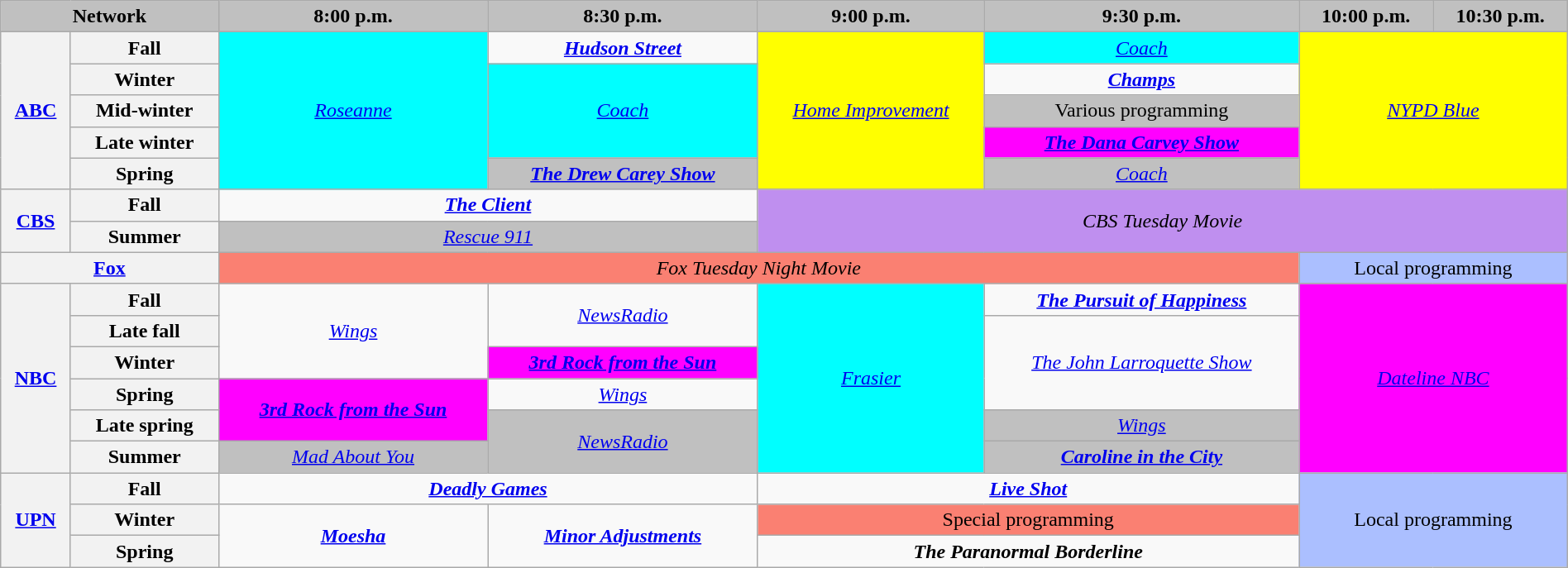<table class="wikitable" style="width:100%;margin-right:0;text-align:center">
<tr>
<th colspan="2" style="background-color:#C0C0C0">Network</th>
<th style="background-color:#C0C0C0;text-align:center">8:00 p.m.</th>
<th style="background-color:#C0C0C0;text-align:center">8:30 p.m.</th>
<th style="background-color:#C0C0C0;text-align:center">9:00 p.m.</th>
<th style="background-color:#C0C0C0;text-align:center">9:30 p.m.</th>
<th style="background-color:#C0C0C0;text-align:center">10:00 p.m.</th>
<th style="background-color:#C0C0C0;text-align:center">10:30 p.m.</th>
</tr>
<tr>
<th rowspan="5"><a href='#'>ABC</a></th>
<th>Fall</th>
<td rowspan="5" style="background:cyan;"><em><a href='#'>Roseanne</a></em> </td>
<td><strong><em><a href='#'>Hudson Street</a></em></strong></td>
<td rowspan="5" style="background:yellow;"><em><a href='#'>Home Improvement</a></em> </td>
<td style="background:cyan;"><em><a href='#'>Coach</a></em> </td>
<td colspan="3" rowspan="5"style="background:yellow;"><em><a href='#'>NYPD Blue</a></em> </td>
</tr>
<tr>
<th>Winter</th>
<td rowspan="3" style="background:cyan;"><em><a href='#'>Coach</a></em> </td>
<td><strong><em><a href='#'>Champs</a></em></strong></td>
</tr>
<tr>
<th>Mid-winter</th>
<td style="background:#C0C0C0;">Various programming</td>
</tr>
<tr>
<th>Late winter</th>
<td style="background:magenta;"><strong><em><a href='#'>The Dana Carvey Show</a></em></strong> </td>
</tr>
<tr>
<th>Spring</th>
<td style="background:#C0C0C0;"><strong><em><a href='#'>The Drew Carey Show</a></em></strong> </td>
<td style="background:#C0C0C0;"><em><a href='#'>Coach</a></em> </td>
</tr>
<tr>
<th rowspan="2"><a href='#'>CBS</a></th>
<th>Fall</th>
<td colspan="2"><strong><em><a href='#'>The Client</a></em></strong></td>
<td colspan="4" rowspan="2" style="background:#bf8fef;"><em>CBS Tuesday Movie</em></td>
</tr>
<tr>
<th>Summer</th>
<td colspan="2" style="background:#C0C0C0;"><em><a href='#'>Rescue 911</a></em> </td>
</tr>
<tr>
<th colspan="2"><a href='#'>Fox</a></th>
<td colspan="4" style="background:#FA8072;"><em>Fox Tuesday Night Movie</em></td>
<td style="background:#abbfff;" colspan="2">Local programming</td>
</tr>
<tr>
<th rowspan="6"><a href='#'>NBC</a></th>
<th>Fall</th>
<td rowspan="3"><em><a href='#'>Wings</a></em></td>
<td rowspan="2"><em><a href='#'>NewsRadio</a></em></td>
<td rowspan="6" style="background:cyan;"><em><a href='#'>Frasier</a></em> </td>
<td><strong><em><a href='#'>The Pursuit of Happiness</a></em></strong></td>
<td colspan="2" rowspan="6" style="background:magenta;"><em><a href='#'>Dateline NBC</a></em> </td>
</tr>
<tr>
<th>Late fall</th>
<td rowspan="3"><em><a href='#'>The John Larroquette Show</a></em></td>
</tr>
<tr>
<th>Winter</th>
<td style="background:magenta;"><strong><em><a href='#'>3rd Rock from the Sun</a></em></strong> </td>
</tr>
<tr>
<th>Spring</th>
<td rowspan="2" style="background:magenta;"><strong><em><a href='#'>3rd Rock from the Sun</a></em></strong> </td>
<td><em><a href='#'>Wings</a></em></td>
</tr>
<tr>
<th>Late spring</th>
<td rowspan="2" style="background:#C0C0C0;"><em><a href='#'>NewsRadio</a></em> </td>
<td style="background:#C0C0C0;"><em><a href='#'>Wings</a></em> </td>
</tr>
<tr>
<th>Summer</th>
<td style="background:#C0C0C0;"><em><a href='#'>Mad About You</a></em> </td>
<td style="background:#C0C0C0;"><strong><em><a href='#'>Caroline in the City</a></em></strong> </td>
</tr>
<tr>
<th rowspan="3"><a href='#'>UPN</a></th>
<th>Fall</th>
<td colspan="2"><strong><em><a href='#'>Deadly Games</a></em></strong></td>
<td colspan="2"><strong><em><a href='#'>Live Shot</a></em></strong></td>
<td style="background:#abbfff;" colspan="2" rowspan="3">Local programming</td>
</tr>
<tr>
<th>Winter</th>
<td rowspan="2"><strong><em><a href='#'>Moesha</a></em></strong></td>
<td rowspan="2"><strong><em><a href='#'>Minor Adjustments</a></em></strong></td>
<td colspan="2" style="background:#FA8072;">Special programming</td>
</tr>
<tr>
<th>Spring</th>
<td colspan="2"><strong><em>The Paranormal Borderline</em></strong></td>
</tr>
</table>
